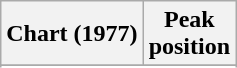<table class="wikitable sortable plainrowheaders" style="text-align:center">
<tr>
<th scope="col">Chart (1977)</th>
<th scope="col">Peak<br>position</th>
</tr>
<tr>
</tr>
<tr>
</tr>
</table>
